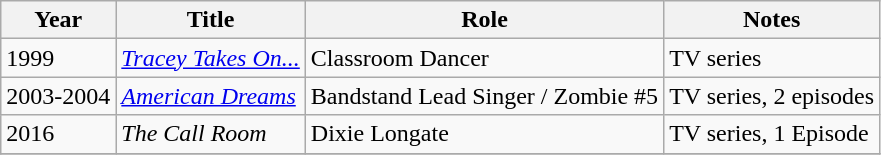<table class="wikitable sortable">
<tr>
<th>Year</th>
<th>Title</th>
<th>Role</th>
<th class="unsortable">Notes</th>
</tr>
<tr>
<td>1999</td>
<td><em><a href='#'>Tracey Takes On...</a></em></td>
<td>Classroom Dancer</td>
<td>TV series</td>
</tr>
<tr>
<td>2003-2004</td>
<td><em><a href='#'>American Dreams</a></em></td>
<td>Bandstand Lead Singer / Zombie #5</td>
<td>TV series, 2 episodes</td>
</tr>
<tr>
<td>2016</td>
<td><em>The Call Room</em></td>
<td>Dixie Longate</td>
<td>TV series, 1 Episode</td>
</tr>
<tr>
</tr>
</table>
